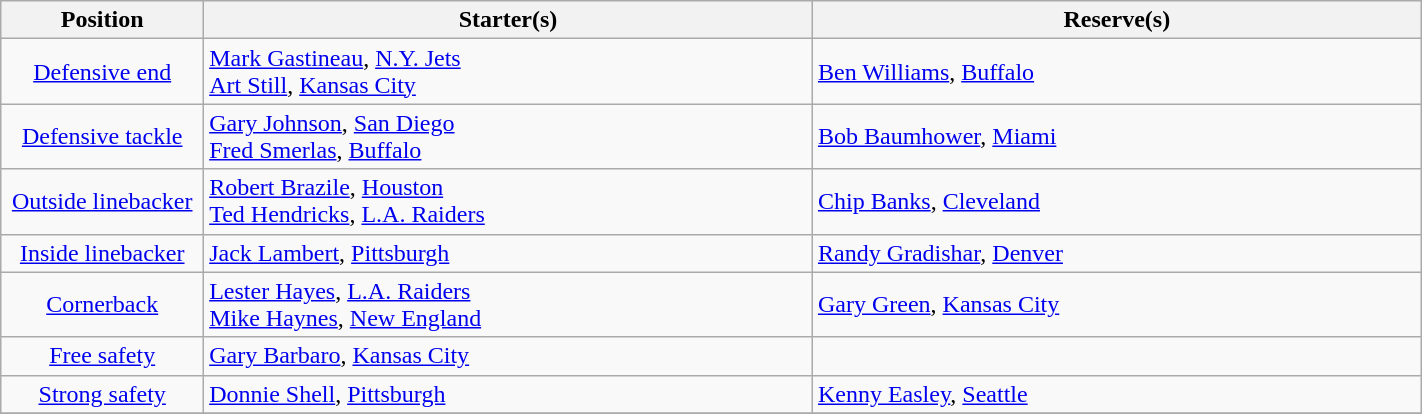<table class="wikitable" width=75%>
<tr>
<th width=10%>Position</th>
<th width=30%>Starter(s)</th>
<th width=30%>Reserve(s)</th>
</tr>
<tr>
<td align=center><a href='#'>Defensive end</a></td>
<td> <a href='#'>Mark Gastineau</a>, <a href='#'>N.Y. Jets</a><br> <a href='#'>Art Still</a>, <a href='#'>Kansas City</a></td>
<td> <a href='#'>Ben Williams</a>, <a href='#'>Buffalo</a></td>
</tr>
<tr>
<td align=center><a href='#'>Defensive tackle</a></td>
<td> <a href='#'>Gary Johnson</a>, <a href='#'>San Diego</a><br> <a href='#'>Fred Smerlas</a>, <a href='#'>Buffalo</a></td>
<td> <a href='#'>Bob Baumhower</a>, <a href='#'>Miami</a></td>
</tr>
<tr>
<td align=center><a href='#'>Outside linebacker</a></td>
<td> <a href='#'>Robert Brazile</a>, <a href='#'>Houston</a><br> <a href='#'>Ted Hendricks</a>, <a href='#'>L.A. Raiders</a></td>
<td> <a href='#'>Chip Banks</a>, <a href='#'>Cleveland</a></td>
</tr>
<tr>
<td align=center><a href='#'>Inside linebacker</a></td>
<td> <a href='#'>Jack Lambert</a>, <a href='#'>Pittsburgh</a></td>
<td> <a href='#'>Randy Gradishar</a>, <a href='#'>Denver</a></td>
</tr>
<tr>
<td align=center><a href='#'>Cornerback</a></td>
<td> <a href='#'>Lester Hayes</a>, <a href='#'>L.A. Raiders</a><br> <a href='#'>Mike Haynes</a>, <a href='#'>New England</a></td>
<td> <a href='#'>Gary Green</a>, <a href='#'>Kansas City</a></td>
</tr>
<tr>
<td align=center><a href='#'>Free safety</a></td>
<td> <a href='#'>Gary Barbaro</a>, <a href='#'>Kansas City</a></td>
<td></td>
</tr>
<tr>
<td align=center><a href='#'>Strong safety</a></td>
<td> <a href='#'>Donnie Shell</a>, <a href='#'>Pittsburgh</a></td>
<td> <a href='#'>Kenny Easley</a>, <a href='#'>Seattle</a></td>
</tr>
<tr>
</tr>
</table>
